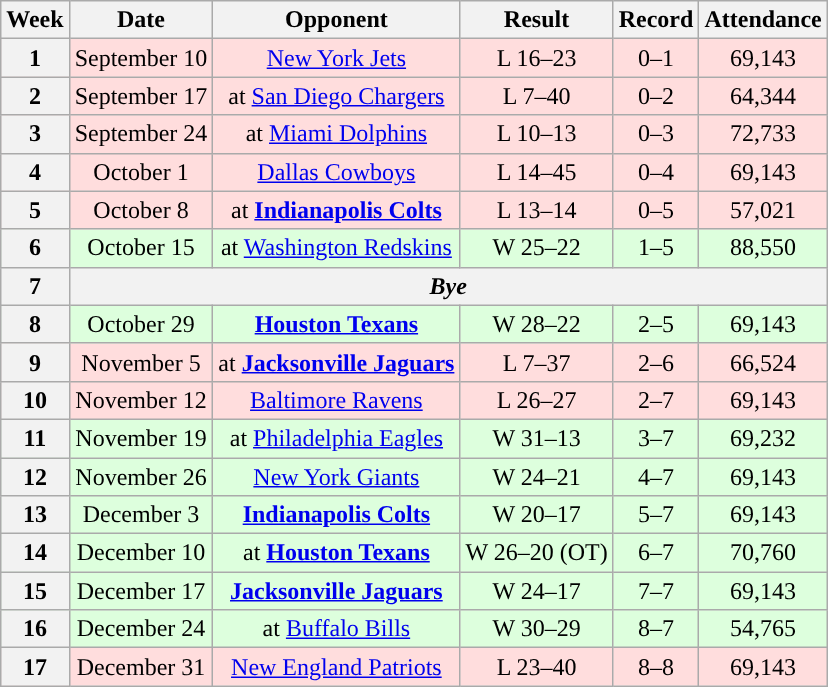<table class="wikitable" style="text-align:center">
<tr>
<th>Week</th>
<th>Date</th>
<th>Opponent</th>
<th>Result</th>
<th>Record</th>
<th>Attendance</th>
</tr>
<tr style="background:#fdd;">
<th>1</th>
<td>September 10</td>
<td><a href='#'>New York Jets</a></td>
<td>L 16–23</td>
<td>0–1</td>
<td>69,143</td>
</tr>
<tr style="background:#fdd;">
<th>2</th>
<td>September 17</td>
<td>at <a href='#'>San Diego Chargers</a></td>
<td>L 7–40</td>
<td>0–2</td>
<td>64,344</td>
</tr>
<tr style="background:#fdd;">
<th>3</th>
<td>September 24</td>
<td>at <a href='#'>Miami Dolphins</a></td>
<td>L 10–13</td>
<td>0–3</td>
<td>72,733</td>
</tr>
<tr style="background:#fdd;">
<th>4</th>
<td>October 1</td>
<td><a href='#'>Dallas Cowboys</a></td>
<td>L 14–45</td>
<td>0–4</td>
<td>69,143</td>
</tr>
<tr style="background:#fdd;">
<th>5</th>
<td>October 8</td>
<td>at <strong><a href='#'>Indianapolis Colts</a></strong></td>
<td>L 13–14</td>
<td>0–5</td>
<td>57,021</td>
</tr>
<tr style="background:#dfd;">
<th>6</th>
<td>October 15</td>
<td>at <a href='#'>Washington Redskins</a></td>
<td>W 25–22</td>
<td>1–5</td>
<td>88,550</td>
</tr>
<tr>
<th>7</th>
<th colspan="5"><em>Bye</em></th>
</tr>
<tr style="background:#dfd;">
<th>8</th>
<td>October 29</td>
<td><strong><a href='#'>Houston Texans</a></strong></td>
<td>W 28–22</td>
<td>2–5</td>
<td>69,143</td>
</tr>
<tr style="background:#fdd;">
<th>9</th>
<td>November 5</td>
<td>at <strong><a href='#'>Jacksonville Jaguars</a></strong></td>
<td>L 7–37</td>
<td>2–6</td>
<td>66,524</td>
</tr>
<tr style="background:#fdd;">
<th>10</th>
<td>November 12</td>
<td><a href='#'>Baltimore Ravens</a></td>
<td>L 26–27</td>
<td>2–7</td>
<td>69,143</td>
</tr>
<tr style="background:#dfd;">
<th>11</th>
<td>November 19</td>
<td>at <a href='#'>Philadelphia Eagles</a></td>
<td>W 31–13</td>
<td>3–7</td>
<td>69,232</td>
</tr>
<tr style="background:#dfd;">
<th>12</th>
<td>November 26</td>
<td><a href='#'>New York Giants</a></td>
<td>W 24–21</td>
<td>4–7</td>
<td>69,143</td>
</tr>
<tr style="background:#dfd;">
<th>13</th>
<td>December 3</td>
<td><strong><a href='#'>Indianapolis Colts</a></strong></td>
<td>W 20–17</td>
<td>5–7</td>
<td>69,143</td>
</tr>
<tr style="background:#dfd;">
<th>14</th>
<td>December 10</td>
<td>at <strong><a href='#'>Houston Texans</a></strong></td>
<td>W 26–20 (OT)</td>
<td>6–7</td>
<td>70,760</td>
</tr>
<tr style="background:#dfd;">
<th>15</th>
<td>December 17</td>
<td><strong><a href='#'>Jacksonville Jaguars</a></strong></td>
<td>W 24–17</td>
<td>7–7</td>
<td>69,143</td>
</tr>
<tr style="background:#dfd;">
<th>16</th>
<td>December 24</td>
<td>at <a href='#'>Buffalo Bills</a></td>
<td>W 30–29</td>
<td>8–7</td>
<td>54,765</td>
</tr>
<tr style="background:#fdd;">
<th>17</th>
<td>December 31</td>
<td><a href='#'>New England Patriots</a></td>
<td>L 23–40</td>
<td>8–8</td>
<td>69,143</td>
</tr>
</table>
